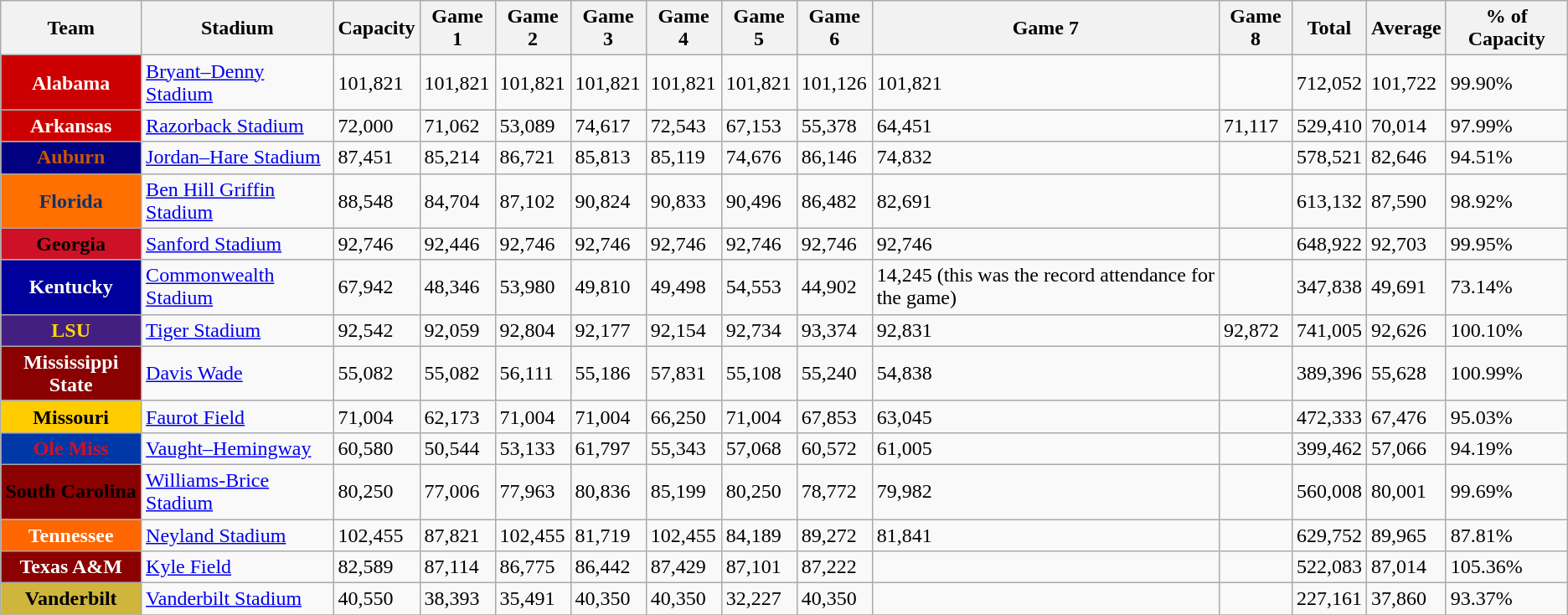<table class="wikitable sortable">
<tr>
<th>Team</th>
<th>Stadium</th>
<th>Capacity</th>
<th>Game 1</th>
<th>Game 2</th>
<th>Game 3</th>
<th>Game 4</th>
<th>Game 5</th>
<th>Game 6</th>
<th>Game 7</th>
<th>Game 8</th>
<th>Total</th>
<th>Average</th>
<th>% of Capacity</th>
</tr>
<tr>
<th style="background:#CC0000; color:#FFFFFF;">Alabama</th>
<td><a href='#'>Bryant–Denny Stadium</a></td>
<td>101,821</td>
<td>101,821</td>
<td>101,821</td>
<td>101,821</td>
<td>101,821</td>
<td>101,821</td>
<td>101,126</td>
<td>101,821</td>
<td align=center></td>
<td>712,052</td>
<td>101,722</td>
<td>99.90%</td>
</tr>
<tr>
<th style="background:#CC0000; color:#FFFFFF;">Arkansas</th>
<td><a href='#'>Razorback Stadium</a></td>
<td>72,000</td>
<td>71,062</td>
<td>53,089</td>
<td>74,617</td>
<td>72,543</td>
<td>67,153</td>
<td>55,378</td>
<td>64,451</td>
<td>71,117</td>
<td>529,410</td>
<td>70,014</td>
<td>97.99%</td>
</tr>
<tr>
<th style="background:#000080; color:#CC5500;">Auburn</th>
<td><a href='#'>Jordan–Hare Stadium</a></td>
<td>87,451</td>
<td>85,214</td>
<td>86,721</td>
<td>85,813</td>
<td>85,119</td>
<td>74,676</td>
<td>86,146</td>
<td>74,832</td>
<td align=center></td>
<td>578,521</td>
<td>82,646</td>
<td>94.51%</td>
</tr>
<tr>
<th style="background:#ff7003; color:#0d3268;">Florida</th>
<td><a href='#'>Ben Hill Griffin Stadium</a></td>
<td>88,548</td>
<td>84,704</td>
<td>87,102</td>
<td>90,824</td>
<td>90,833</td>
<td>90,496</td>
<td>86,482</td>
<td>82,691</td>
<td align=center></td>
<td>613,132</td>
<td>87,590</td>
<td>98.92%</td>
</tr>
<tr>
<th style="background:#CE1126; color:#000000;">Georgia</th>
<td><a href='#'>Sanford Stadium</a></td>
<td>92,746</td>
<td>92,446</td>
<td>92,746</td>
<td>92,746</td>
<td>92,746</td>
<td>92,746</td>
<td>92,746</td>
<td>92,746</td>
<td align=center></td>
<td>648,922</td>
<td>92,703</td>
<td>99.95%</td>
</tr>
<tr>
<th style="background:#00009C; color:#FFFFFF;">Kentucky</th>
<td><a href='#'>Commonwealth Stadium</a></td>
<td>67,942</td>
<td>48,346</td>
<td>53,980</td>
<td>49,810</td>
<td>49,498</td>
<td>54,553</td>
<td>44,902</td>
<td>14,245 (this was the record attendance for the game)</td>
<td align=center></td>
<td>347,838</td>
<td>49,691</td>
<td>73.14%</td>
</tr>
<tr>
<th style="background:#431F81; color:#FFD700;">LSU</th>
<td><a href='#'>Tiger Stadium</a></td>
<td>92,542</td>
<td>92,059</td>
<td>92,804</td>
<td>92,177</td>
<td>92,154</td>
<td>92,734</td>
<td>93,374</td>
<td>92,831</td>
<td>92,872</td>
<td>741,005</td>
<td>92,626</td>
<td>100.10%</td>
</tr>
<tr>
<th style="background:#8B0000; color:#FFFFFF;">Mississippi State</th>
<td><a href='#'>Davis Wade</a></td>
<td>55,082</td>
<td>55,082</td>
<td>56,111</td>
<td>55,186</td>
<td>57,831</td>
<td>55,108</td>
<td>55,240</td>
<td>54,838</td>
<td align=center></td>
<td>389,396</td>
<td>55,628</td>
<td>100.99%</td>
</tr>
<tr>
<th style="background:#FFCC00; color:#000000;">Missouri</th>
<td><a href='#'>Faurot Field</a></td>
<td>71,004</td>
<td>62,173</td>
<td>71,004</td>
<td>71,004</td>
<td>66,250</td>
<td>71,004</td>
<td>67,853</td>
<td>63,045</td>
<td align=center></td>
<td>472,333</td>
<td>67,476</td>
<td>95.03%</td>
</tr>
<tr>
<th style="background:#0038A8; color:#CE1126;">Ole Miss</th>
<td><a href='#'>Vaught–Hemingway</a></td>
<td>60,580</td>
<td>50,544</td>
<td>53,133</td>
<td>61,797</td>
<td>55,343</td>
<td>57,068</td>
<td>60,572</td>
<td>61,005</td>
<td align=center></td>
<td>399,462</td>
<td>57,066</td>
<td>94.19%</td>
</tr>
<tr>
<th style="background:#8B0000; color:#000000;">South Carolina</th>
<td><a href='#'>Williams-Brice Stadium</a></td>
<td>80,250</td>
<td>77,006</td>
<td>77,963</td>
<td>80,836</td>
<td>85,199</td>
<td>80,250</td>
<td>78,772</td>
<td>79,982</td>
<td align=center></td>
<td>560,008</td>
<td>80,001</td>
<td>99.69%</td>
</tr>
<tr>
<th style="background:#FF6600; color:#FFFFFF;">Tennessee</th>
<td><a href='#'>Neyland Stadium</a></td>
<td>102,455</td>
<td>87,821</td>
<td>102,455</td>
<td>81,719</td>
<td>102,455</td>
<td>84,189</td>
<td>89,272</td>
<td>81,841</td>
<td align=center></td>
<td>629,752</td>
<td>89,965</td>
<td>87.81%</td>
</tr>
<tr>
<th style="background:#8B0000; color:#FFFFFF;">Texas A&M</th>
<td><a href='#'>Kyle Field</a></td>
<td>82,589</td>
<td>87,114</td>
<td>86,775</td>
<td>86,442</td>
<td>87,429</td>
<td>87,101</td>
<td>87,222</td>
<td align=center></td>
<td align=center></td>
<td>522,083</td>
<td>87,014</td>
<td>105.36%</td>
</tr>
<tr>
<th style="background:#CFB53B; color:#000000;">Vanderbilt</th>
<td><a href='#'>Vanderbilt Stadium</a></td>
<td>40,550</td>
<td>38,393</td>
<td>35,491</td>
<td>40,350</td>
<td>40,350</td>
<td>32,227</td>
<td>40,350</td>
<td align=center></td>
<td align=center></td>
<td>227,161</td>
<td>37,860</td>
<td>93.37%</td>
</tr>
<tr>
</tr>
</table>
